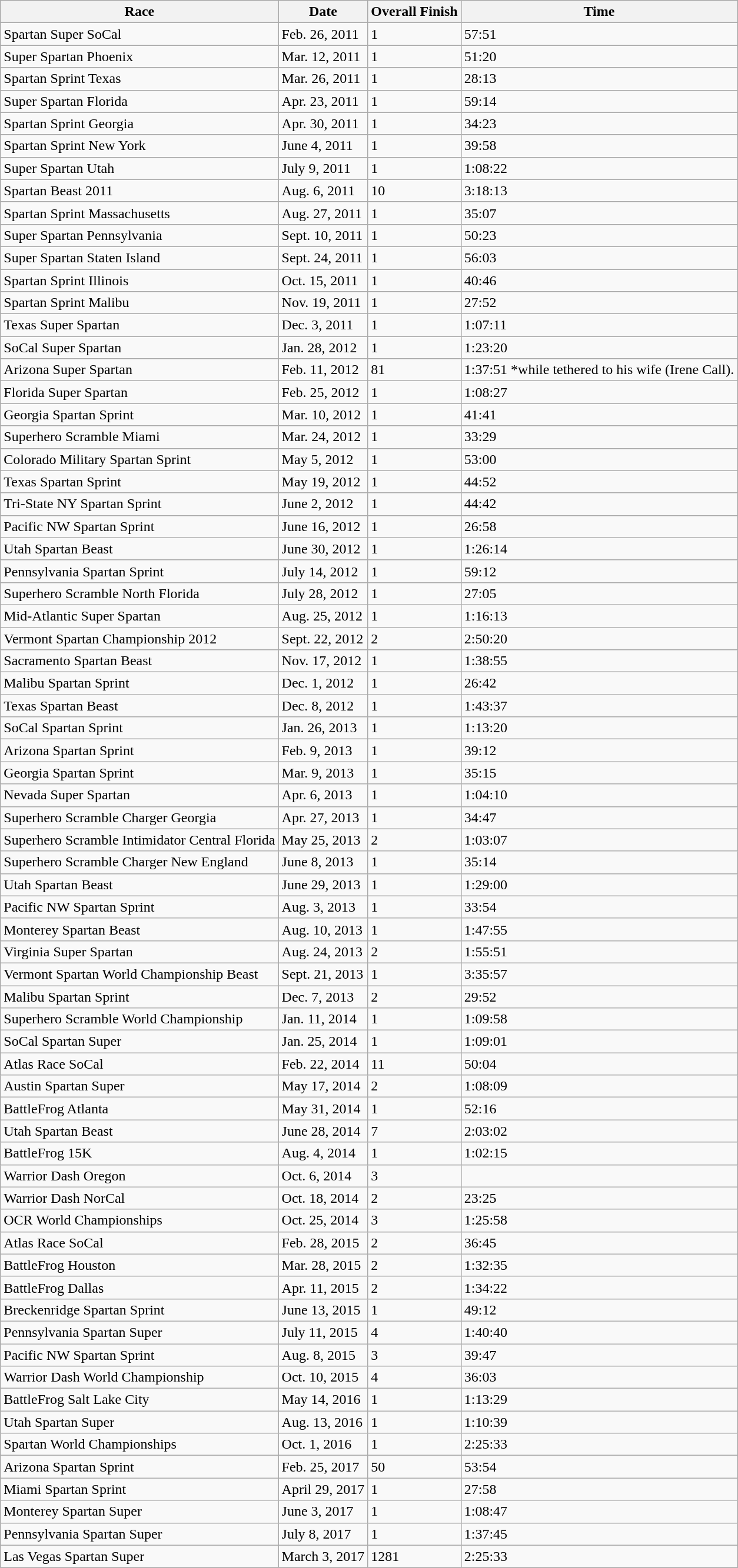<table class="wikitable">
<tr>
<th>Race</th>
<th>Date</th>
<th>Overall Finish</th>
<th>Time</th>
</tr>
<tr>
<td>Spartan Super SoCal</td>
<td>Feb. 26, 2011</td>
<td>1</td>
<td>57:51</td>
</tr>
<tr>
<td>Super Spartan Phoenix</td>
<td>Mar. 12, 2011</td>
<td>1</td>
<td>51:20</td>
</tr>
<tr>
<td>Spartan Sprint Texas</td>
<td>Mar. 26, 2011</td>
<td>1</td>
<td>28:13</td>
</tr>
<tr>
<td>Super Spartan Florida</td>
<td>Apr. 23, 2011</td>
<td>1</td>
<td>59:14</td>
</tr>
<tr>
<td>Spartan Sprint Georgia</td>
<td>Apr. 30, 2011</td>
<td>1</td>
<td>34:23</td>
</tr>
<tr>
<td>Spartan Sprint New York</td>
<td>June 4, 2011</td>
<td>1</td>
<td>39:58</td>
</tr>
<tr>
<td>Super Spartan Utah</td>
<td>July 9, 2011</td>
<td>1</td>
<td>1:08:22</td>
</tr>
<tr>
<td>Spartan Beast 2011</td>
<td>Aug. 6, 2011</td>
<td>10</td>
<td>3:18:13</td>
</tr>
<tr>
<td>Spartan Sprint Massachusetts</td>
<td>Aug. 27, 2011</td>
<td>1</td>
<td>35:07</td>
</tr>
<tr>
<td>Super Spartan Pennsylvania</td>
<td>Sept. 10, 2011</td>
<td>1</td>
<td>50:23</td>
</tr>
<tr>
<td>Super Spartan Staten Island</td>
<td>Sept. 24, 2011</td>
<td>1</td>
<td>56:03</td>
</tr>
<tr>
<td>Spartan Sprint Illinois</td>
<td>Oct. 15, 2011</td>
<td>1</td>
<td>40:46</td>
</tr>
<tr>
<td>Spartan Sprint Malibu</td>
<td>Nov. 19, 2011</td>
<td>1</td>
<td>27:52</td>
</tr>
<tr>
<td>Texas Super Spartan</td>
<td>Dec. 3, 2011</td>
<td>1</td>
<td>1:07:11</td>
</tr>
<tr>
<td>SoCal Super Spartan</td>
<td>Jan. 28, 2012</td>
<td>1</td>
<td>1:23:20</td>
</tr>
<tr>
<td>Arizona Super Spartan</td>
<td>Feb. 11, 2012</td>
<td>81</td>
<td>1:37:51 *while tethered to his wife (Irene Call).</td>
</tr>
<tr>
<td>Florida Super Spartan</td>
<td>Feb. 25, 2012</td>
<td>1</td>
<td>1:08:27</td>
</tr>
<tr>
<td>Georgia Spartan Sprint</td>
<td>Mar. 10, 2012</td>
<td>1</td>
<td>41:41</td>
</tr>
<tr>
<td>Superhero Scramble Miami</td>
<td>Mar. 24, 2012</td>
<td>1</td>
<td>33:29</td>
</tr>
<tr>
<td>Colorado Military Spartan Sprint</td>
<td>May 5, 2012</td>
<td>1</td>
<td>53:00</td>
</tr>
<tr>
<td>Texas Spartan Sprint</td>
<td>May 19, 2012</td>
<td>1</td>
<td>44:52</td>
</tr>
<tr>
<td>Tri-State NY Spartan Sprint</td>
<td>June 2, 2012</td>
<td>1</td>
<td>44:42</td>
</tr>
<tr>
<td>Pacific NW Spartan Sprint</td>
<td>June 16, 2012</td>
<td>1</td>
<td>26:58</td>
</tr>
<tr>
<td>Utah Spartan Beast</td>
<td>June 30, 2012</td>
<td>1</td>
<td>1:26:14</td>
</tr>
<tr>
<td>Pennsylvania Spartan Sprint</td>
<td>July 14, 2012</td>
<td>1</td>
<td>59:12</td>
</tr>
<tr>
<td>Superhero Scramble North Florida</td>
<td>July 28, 2012</td>
<td>1</td>
<td>27:05</td>
</tr>
<tr>
<td>Mid-Atlantic Super Spartan</td>
<td>Aug. 25, 2012</td>
<td>1</td>
<td>1:16:13</td>
</tr>
<tr>
<td>Vermont Spartan Championship 2012</td>
<td>Sept. 22, 2012</td>
<td>2</td>
<td>2:50:20</td>
</tr>
<tr>
<td>Sacramento Spartan Beast</td>
<td>Nov. 17, 2012</td>
<td>1</td>
<td>1:38:55</td>
</tr>
<tr>
<td>Malibu Spartan Sprint</td>
<td>Dec. 1, 2012</td>
<td>1</td>
<td>26:42</td>
</tr>
<tr>
<td>Texas Spartan Beast</td>
<td>Dec. 8, 2012</td>
<td>1</td>
<td>1:43:37</td>
</tr>
<tr>
<td>SoCal Spartan Sprint</td>
<td>Jan. 26, 2013</td>
<td>1</td>
<td>1:13:20</td>
</tr>
<tr>
<td>Arizona Spartan Sprint</td>
<td>Feb. 9, 2013</td>
<td>1</td>
<td>39:12</td>
</tr>
<tr>
<td>Georgia Spartan Sprint</td>
<td>Mar. 9, 2013</td>
<td>1</td>
<td>35:15</td>
</tr>
<tr>
<td>Nevada Super Spartan</td>
<td>Apr. 6, 2013</td>
<td>1</td>
<td>1:04:10</td>
</tr>
<tr>
<td>Superhero Scramble Charger Georgia</td>
<td>Apr. 27, 2013</td>
<td>1</td>
<td>34:47</td>
</tr>
<tr>
<td>Superhero Scramble Intimidator Central Florida</td>
<td>May 25, 2013</td>
<td>2</td>
<td>1:03:07</td>
</tr>
<tr>
<td>Superhero Scramble Charger New England</td>
<td>June 8, 2013</td>
<td>1</td>
<td>35:14</td>
</tr>
<tr>
<td>Utah Spartan Beast</td>
<td>June 29, 2013</td>
<td>1</td>
<td>1:29:00</td>
</tr>
<tr>
<td>Pacific NW Spartan Sprint</td>
<td>Aug. 3, 2013</td>
<td>1</td>
<td>33:54</td>
</tr>
<tr>
<td>Monterey Spartan Beast</td>
<td>Aug. 10, 2013</td>
<td>1</td>
<td>1:47:55</td>
</tr>
<tr>
<td>Virginia Super Spartan</td>
<td>Aug. 24, 2013</td>
<td>2</td>
<td>1:55:51</td>
</tr>
<tr>
<td>Vermont Spartan World Championship Beast</td>
<td>Sept. 21, 2013</td>
<td>1</td>
<td>3:35:57</td>
</tr>
<tr>
<td>Malibu Spartan Sprint</td>
<td>Dec. 7, 2013</td>
<td>2</td>
<td>29:52</td>
</tr>
<tr>
<td>Superhero Scramble World Championship</td>
<td>Jan. 11, 2014</td>
<td>1</td>
<td>1:09:58</td>
</tr>
<tr>
<td>SoCal Spartan Super</td>
<td>Jan. 25, 2014</td>
<td>1</td>
<td>1:09:01</td>
</tr>
<tr>
<td>Atlas Race SoCal</td>
<td>Feb. 22, 2014</td>
<td>11</td>
<td>50:04</td>
</tr>
<tr>
<td>Austin Spartan Super</td>
<td>May 17, 2014</td>
<td>2</td>
<td>1:08:09</td>
</tr>
<tr>
<td>BattleFrog Atlanta</td>
<td>May 31, 2014</td>
<td>1</td>
<td>52:16</td>
</tr>
<tr>
<td>Utah Spartan Beast</td>
<td>June 28, 2014</td>
<td>7</td>
<td>2:03:02</td>
</tr>
<tr>
<td>BattleFrog 15K</td>
<td>Aug. 4, 2014</td>
<td>1</td>
<td>1:02:15</td>
</tr>
<tr>
<td>Warrior Dash Oregon</td>
<td>Oct. 6, 2014</td>
<td>3</td>
<td></td>
</tr>
<tr>
<td>Warrior Dash NorCal</td>
<td>Oct. 18, 2014</td>
<td>2</td>
<td>23:25</td>
</tr>
<tr>
<td>OCR World Championships</td>
<td>Oct. 25, 2014</td>
<td>3</td>
<td>1:25:58</td>
</tr>
<tr>
<td>Atlas Race SoCal</td>
<td>Feb. 28, 2015</td>
<td>2</td>
<td>36:45</td>
</tr>
<tr>
<td>BattleFrog Houston</td>
<td>Mar. 28, 2015</td>
<td>2</td>
<td>1:32:35</td>
</tr>
<tr>
<td>BattleFrog Dallas</td>
<td>Apr. 11, 2015</td>
<td>2</td>
<td>1:34:22</td>
</tr>
<tr>
<td>Breckenridge Spartan Sprint</td>
<td>June 13, 2015</td>
<td>1</td>
<td>49:12</td>
</tr>
<tr>
<td>Pennsylvania Spartan Super</td>
<td>July 11, 2015</td>
<td>4</td>
<td>1:40:40</td>
</tr>
<tr>
<td>Pacific NW Spartan Sprint</td>
<td>Aug. 8, 2015</td>
<td>3</td>
<td>39:47</td>
</tr>
<tr>
<td>Warrior Dash World Championship</td>
<td>Oct. 10, 2015</td>
<td>4</td>
<td>36:03</td>
</tr>
<tr>
<td>BattleFrog Salt Lake City</td>
<td>May 14, 2016</td>
<td>1</td>
<td>1:13:29</td>
</tr>
<tr>
<td>Utah Spartan Super</td>
<td>Aug. 13, 2016</td>
<td>1</td>
<td>1:10:39</td>
</tr>
<tr>
<td>Spartan World Championships</td>
<td>Oct. 1, 2016</td>
<td>1</td>
<td>2:25:33</td>
</tr>
<tr>
<td>Arizona Spartan Sprint</td>
<td>Feb. 25, 2017</td>
<td>50</td>
<td>53:54</td>
</tr>
<tr>
<td>Miami Spartan Sprint</td>
<td>April 29, 2017</td>
<td>1</td>
<td>27:58</td>
</tr>
<tr>
<td>Monterey Spartan Super</td>
<td>June 3, 2017</td>
<td>1</td>
<td>1:08:47</td>
</tr>
<tr>
<td>Pennsylvania Spartan Super</td>
<td>July 8, 2017</td>
<td>1</td>
<td>1:37:45</td>
</tr>
<tr>
<td>Las Vegas Spartan Super</td>
<td>March 3, 2017</td>
<td>1281</td>
<td>2:25:33</td>
</tr>
<tr>
</tr>
</table>
